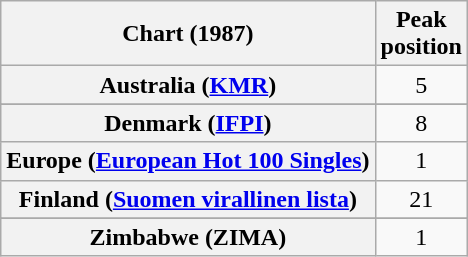<table class="wikitable plainrowheaders sortable">
<tr>
<th scope="col">Chart (1987)</th>
<th scope="col">Peak<br>position</th>
</tr>
<tr>
<th scope="row">Australia (<a href='#'>KMR</a>)</th>
<td style="text-align:center;">5</td>
</tr>
<tr>
</tr>
<tr>
</tr>
<tr>
</tr>
<tr>
<th scope="row">Denmark (<a href='#'>IFPI</a>)</th>
<td style="text-align:center;">8</td>
</tr>
<tr>
<th scope="row">Europe (<a href='#'>European Hot 100 Singles</a>)</th>
<td style="text-align:center;">1</td>
</tr>
<tr>
<th scope="row">Finland (<a href='#'>Suomen virallinen lista</a>)</th>
<td style="text-align:center;">21</td>
</tr>
<tr>
</tr>
<tr>
</tr>
<tr>
</tr>
<tr>
</tr>
<tr>
</tr>
<tr>
</tr>
<tr>
</tr>
<tr>
</tr>
<tr>
</tr>
<tr>
</tr>
<tr>
<th scope="row">Zimbabwe (ZIMA)</th>
<td style="text-align:center;">1</td>
</tr>
</table>
